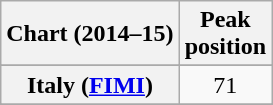<table class="wikitable sortable plainrowheaders" style="text-align:center;">
<tr>
<th>Chart (2014–15)</th>
<th>Peak<br>position</th>
</tr>
<tr>
</tr>
<tr>
</tr>
<tr>
<th scope="row">Italy (<a href='#'>FIMI</a>)</th>
<td>71</td>
</tr>
<tr>
</tr>
<tr>
</tr>
<tr>
</tr>
</table>
